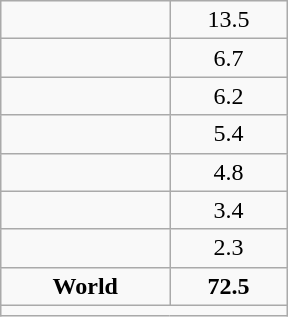<table class="wikitable" style="float:right; width:12em; text-align:center;">
<tr>
<td></td>
<td>13.5</td>
</tr>
<tr>
<td></td>
<td>6.7</td>
</tr>
<tr>
<td></td>
<td>6.2</td>
</tr>
<tr>
<td></td>
<td>5.4</td>
</tr>
<tr>
<td></td>
<td>4.8</td>
</tr>
<tr>
<td></td>
<td>3.4</td>
</tr>
<tr>
<td></td>
<td>2.3</td>
</tr>
<tr>
<td><strong>World</strong></td>
<td><strong>72.5</strong></td>
</tr>
<tr>
<td colspan=2></td>
</tr>
</table>
